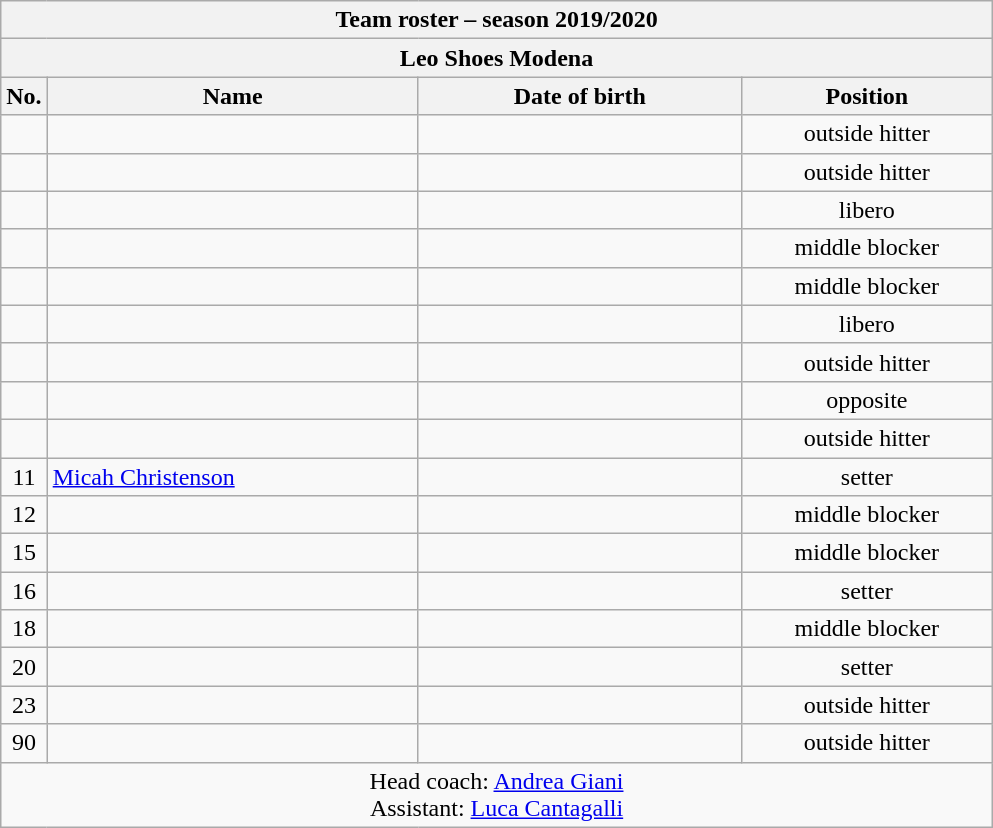<table class="wikitable collapsible collapsed sortable" style="font-size:100%; text-align:center;">
<tr>
<th colspan=6>Team roster – season 2019/2020</th>
</tr>
<tr>
<th colspan=6>Leo Shoes Modena</th>
</tr>
<tr>
<th>No.</th>
<th style="width:15em">Name</th>
<th style="width:13em">Date of birth</th>
<th style="width:10em">Position</th>
</tr>
<tr>
<td></td>
<td align=left> </td>
<td align=right></td>
<td>outside hitter</td>
</tr>
<tr>
<td></td>
<td align=left> </td>
<td align=right></td>
<td>outside hitter</td>
</tr>
<tr>
<td></td>
<td align=left> </td>
<td align=right></td>
<td>libero</td>
</tr>
<tr>
<td></td>
<td align=left> </td>
<td align=right></td>
<td>middle blocker</td>
</tr>
<tr>
<td></td>
<td align=left> </td>
<td align=right></td>
<td>middle blocker</td>
</tr>
<tr>
<td></td>
<td align=left> </td>
<td align=right></td>
<td>libero</td>
</tr>
<tr>
<td></td>
<td align=left> </td>
<td align=right></td>
<td>outside hitter</td>
</tr>
<tr>
<td></td>
<td align=left> </td>
<td align=right></td>
<td>opposite</td>
</tr>
<tr>
<td></td>
<td align=left> </td>
<td align=right></td>
<td>outside hitter</td>
</tr>
<tr>
<td>11</td>
<td align=left> <a href='#'>Micah Christenson</a></td>
<td align=right></td>
<td>setter</td>
</tr>
<tr>
<td>12</td>
<td align=left> </td>
<td align=right></td>
<td>middle blocker</td>
</tr>
<tr>
<td>15</td>
<td align=left> </td>
<td align=right></td>
<td>middle blocker</td>
</tr>
<tr>
<td>16</td>
<td align=left> </td>
<td align=right></td>
<td>setter</td>
</tr>
<tr>
<td>18</td>
<td align=left> </td>
<td align=right></td>
<td>middle blocker</td>
</tr>
<tr>
<td>20</td>
<td align=left> </td>
<td align=right></td>
<td>setter</td>
</tr>
<tr>
<td>23</td>
<td align=left> </td>
<td align=right></td>
<td>outside hitter</td>
</tr>
<tr>
<td>90</td>
<td align=left> </td>
<td align=right></td>
<td>outside hitter</td>
</tr>
<tr>
<td colspan=4>Head coach: <a href='#'>Andrea Giani</a><br>Assistant: <a href='#'>Luca Cantagalli</a></td>
</tr>
</table>
